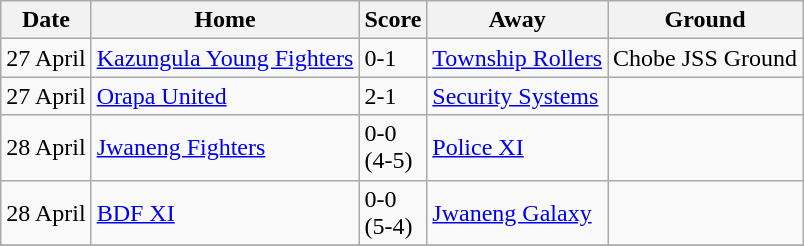<table class="wikitable sortable">
<tr>
<th>Date</th>
<th>Home</th>
<th>Score</th>
<th>Away</th>
<th>Ground</th>
</tr>
<tr>
<td>27 April</td>
<td><a href='#'>Kazungula Young Fighters</a></td>
<td>0-1</td>
<td><a href='#'>Township Rollers</a></td>
<td>Chobe JSS Ground</td>
</tr>
<tr>
<td>27 April</td>
<td><a href='#'>Orapa United</a></td>
<td>2-1</td>
<td><a href='#'>Security Systems</a></td>
<td></td>
</tr>
<tr>
<td>28 April</td>
<td><a href='#'>Jwaneng Fighters</a></td>
<td>0-0<br>(4-5)</td>
<td><a href='#'>Police XI</a></td>
<td></td>
</tr>
<tr>
<td>28 April</td>
<td><a href='#'>BDF XI</a></td>
<td>0-0<br>(5-4)</td>
<td><a href='#'>Jwaneng Galaxy</a></td>
<td></td>
</tr>
<tr>
</tr>
</table>
